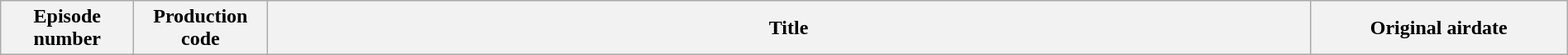<table class="wikitable plainrowheaders" style="width:100%; margin:auto; background:#FFFFFF;">
<tr>
<th width="100">Episode number</th>
<th width="100">Production code</th>
<th>Title</th>
<th width="200">Original airdate<br>



</th>
</tr>
</table>
